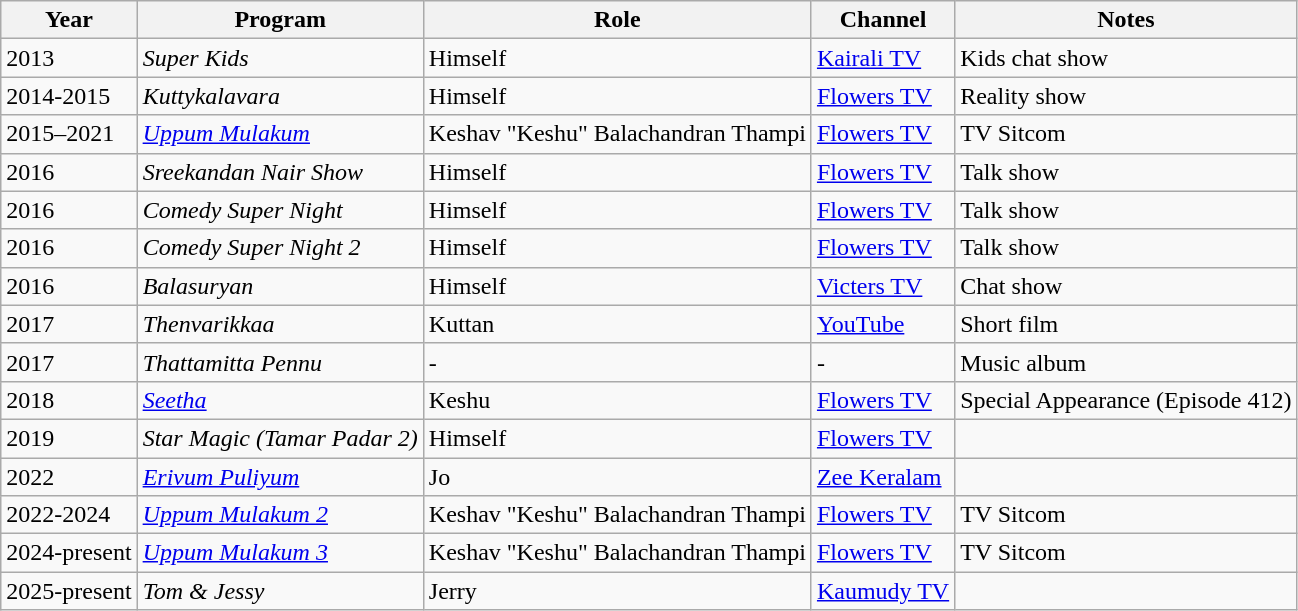<table class="wikitable sortable">
<tr>
<th>Year</th>
<th>Program</th>
<th>Role</th>
<th>Channel</th>
<th>Notes</th>
</tr>
<tr>
<td>2013</td>
<td><em>Super Kids</em></td>
<td>Himself</td>
<td><a href='#'>Kairali TV</a></td>
<td>Kids chat show</td>
</tr>
<tr>
<td>2014-2015</td>
<td><em>Kuttykalavara</em></td>
<td>Himself</td>
<td><a href='#'>Flowers TV</a></td>
<td>Reality show</td>
</tr>
<tr>
<td>2015–2021</td>
<td><em><a href='#'>Uppum Mulakum</a></em></td>
<td>Keshav "Keshu" Balachandran Thampi</td>
<td><a href='#'>Flowers TV</a></td>
<td>TV Sitcom</td>
</tr>
<tr>
<td>2016</td>
<td><em>Sreekandan Nair Show</em></td>
<td>Himself</td>
<td><a href='#'>Flowers TV</a></td>
<td>Talk show</td>
</tr>
<tr>
<td>2016</td>
<td><em>Comedy Super Night</em></td>
<td>Himself</td>
<td><a href='#'>Flowers TV</a></td>
<td>Talk show</td>
</tr>
<tr>
<td>2016</td>
<td><em>Comedy Super Night 2</em></td>
<td>Himself</td>
<td><a href='#'>Flowers TV</a></td>
<td>Talk show</td>
</tr>
<tr>
<td>2016</td>
<td><em>Balasuryan</em></td>
<td>Himself</td>
<td><a href='#'>Victers TV</a></td>
<td>Chat show</td>
</tr>
<tr>
<td>2017</td>
<td><em>Thenvarikkaa</em></td>
<td>Kuttan</td>
<td><a href='#'>YouTube</a></td>
<td>Short film</td>
</tr>
<tr>
<td>2017</td>
<td><em>Thattamitta Pennu</em></td>
<td>-</td>
<td>-</td>
<td>Music album</td>
</tr>
<tr>
<td>2018</td>
<td><em><a href='#'>Seetha</a></em></td>
<td>Keshu</td>
<td><a href='#'>Flowers TV</a></td>
<td>Special Appearance (Episode 412)</td>
</tr>
<tr>
<td>2019</td>
<td><em>Star Magic (Tamar Padar 2)</em></td>
<td>Himself</td>
<td><a href='#'>Flowers TV</a></td>
<td></td>
</tr>
<tr>
<td>2022</td>
<td><em><a href='#'>Erivum Puliyum</a></em></td>
<td>Jo</td>
<td><a href='#'>Zee Keralam</a></td>
<td></td>
</tr>
<tr>
<td>2022-2024</td>
<td><em><a href='#'>Uppum Mulakum 2</a></em></td>
<td>Keshav "Keshu" Balachandran Thampi</td>
<td><a href='#'>Flowers TV</a></td>
<td>TV Sitcom</td>
</tr>
<tr>
<td>2024-present</td>
<td><em><a href='#'>Uppum Mulakum 3</a></em></td>
<td>Keshav "Keshu" Balachandran Thampi</td>
<td><a href='#'>Flowers TV</a></td>
<td>TV Sitcom</td>
</tr>
<tr>
<td>2025-present</td>
<td><em>Tom & Jessy</em></td>
<td>Jerry</td>
<td><a href='#'>Kaumudy TV</a></td>
<td></td>
</tr>
</table>
